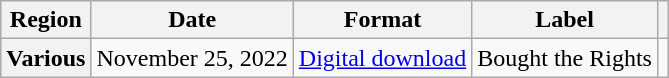<table class="wikitable plainrowheaders">
<tr>
<th scope="col">Region</th>
<th scope="col">Date</th>
<th scope="col">Format</th>
<th scope="col">Label</th>
<th scope="col"></th>
</tr>
<tr>
<th scope="row">Various</th>
<td>November 25, 2022</td>
<td><a href='#'>Digital download</a></td>
<td>Bought the Rights</td>
<td align="center"></td>
</tr>
</table>
